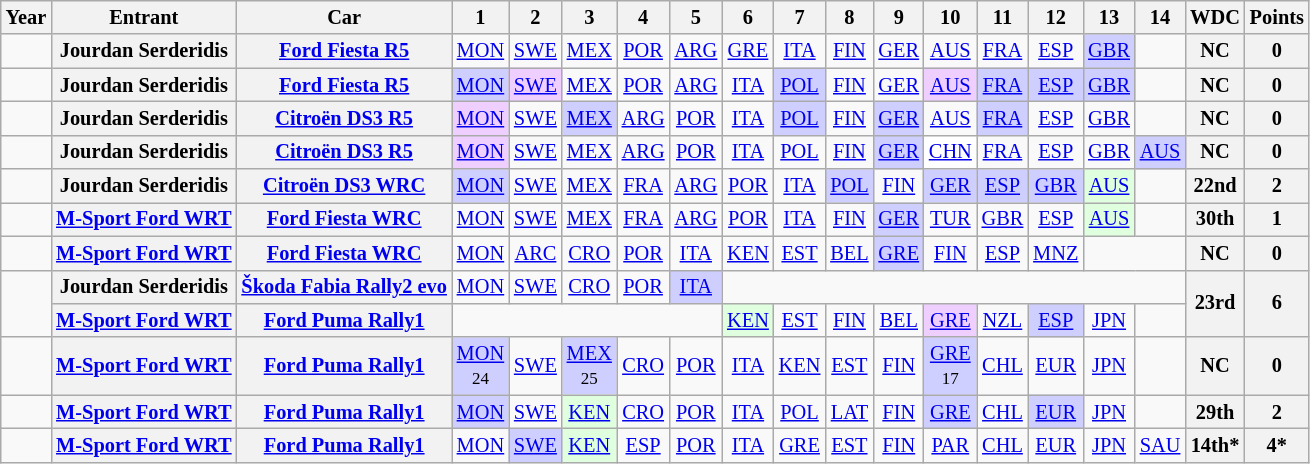<table class="wikitable" style="text-align:center; font-size:85%;">
<tr>
<th>Year</th>
<th>Entrant</th>
<th>Car</th>
<th>1</th>
<th>2</th>
<th>3</th>
<th>4</th>
<th>5</th>
<th>6</th>
<th>7</th>
<th>8</th>
<th>9</th>
<th>10</th>
<th>11</th>
<th>12</th>
<th>13</th>
<th>14</th>
<th>WDC</th>
<th>Points</th>
</tr>
<tr>
<td></td>
<th nowrap>Jourdan Serderidis</th>
<th nowrap><a href='#'>Ford Fiesta R5</a></th>
<td><a href='#'>MON</a></td>
<td><a href='#'>SWE</a></td>
<td><a href='#'>MEX</a></td>
<td><a href='#'>POR</a></td>
<td><a href='#'>ARG</a></td>
<td><a href='#'>GRE</a></td>
<td><a href='#'>ITA</a></td>
<td><a href='#'>FIN</a></td>
<td><a href='#'>GER</a></td>
<td><a href='#'>AUS</a></td>
<td><a href='#'>FRA</a></td>
<td><a href='#'>ESP</a></td>
<td style="background:#CFCFFF;"><a href='#'>GBR</a><br></td>
<td></td>
<th>NC</th>
<th>0</th>
</tr>
<tr>
<td></td>
<th nowrap>Jourdan Serderidis</th>
<th nowrap><a href='#'>Ford Fiesta R5</a></th>
<td style="background:#CFCFFF;"><a href='#'>MON</a><br></td>
<td style="background:#EFCFFF;"><a href='#'>SWE</a><br></td>
<td><a href='#'>MEX</a></td>
<td><a href='#'>POR</a></td>
<td><a href='#'>ARG</a></td>
<td><a href='#'>ITA</a></td>
<td style="background:#CFCFFF;"><a href='#'>POL</a><br></td>
<td><a href='#'>FIN</a></td>
<td><a href='#'>GER</a></td>
<td style="background:#EFCFFF;"><a href='#'>AUS</a><br></td>
<td style="background:#CFCFFF;"><a href='#'>FRA</a><br></td>
<td style="background:#CFCFFF;"><a href='#'>ESP</a><br></td>
<td style="background:#CFCFFF;"><a href='#'>GBR</a><br></td>
<td></td>
<th>NC</th>
<th>0</th>
</tr>
<tr>
<td></td>
<th nowrap>Jourdan Serderidis</th>
<th nowrap><a href='#'>Citroën DS3 R5</a></th>
<td style="background:#EFCFFF;"><a href='#'>MON</a><br></td>
<td><a href='#'>SWE</a></td>
<td style="background:#CFCFFF;"><a href='#'>MEX</a><br></td>
<td><a href='#'>ARG</a></td>
<td><a href='#'>POR</a></td>
<td><a href='#'>ITA</a></td>
<td style="background:#CFCFFF;"><a href='#'>POL</a><br></td>
<td><a href='#'>FIN</a></td>
<td style="background:#CFCFFF;"><a href='#'>GER</a><br></td>
<td><a href='#'>AUS</a></td>
<td style="background:#CFCFFF;"><a href='#'>FRA</a><br></td>
<td><a href='#'>ESP</a></td>
<td><a href='#'>GBR</a></td>
<td></td>
<th>NC</th>
<th>0</th>
</tr>
<tr>
<td></td>
<th nowrap>Jourdan Serderidis</th>
<th nowrap><a href='#'>Citroën DS3 R5</a></th>
<td style="background:#EFCFFF;"><a href='#'>MON</a><br></td>
<td><a href='#'>SWE</a></td>
<td><a href='#'>MEX</a></td>
<td><a href='#'>ARG</a></td>
<td><a href='#'>POR</a></td>
<td><a href='#'>ITA</a></td>
<td><a href='#'>POL</a></td>
<td><a href='#'>FIN</a></td>
<td style="background:#CFCFFF;"><a href='#'>GER</a><br></td>
<td style="background:#FFFFFF;"><a href='#'>CHN</a><br></td>
<td><a href='#'>FRA</a></td>
<td><a href='#'>ESP</a></td>
<td><a href='#'>GBR</a></td>
<td style="background:#CFCFFF;"><a href='#'>AUS</a><br></td>
<th>NC</th>
<th>0</th>
</tr>
<tr>
<td></td>
<th nowrap>Jourdan Serderidis</th>
<th nowrap><a href='#'>Citroën DS3 WRC</a></th>
<td style="background:#CFCFFF;"><a href='#'>MON</a><br></td>
<td><a href='#'>SWE</a></td>
<td><a href='#'>MEX</a></td>
<td><a href='#'>FRA</a></td>
<td><a href='#'>ARG</a></td>
<td><a href='#'>POR</a></td>
<td><a href='#'>ITA</a></td>
<td style="background:#CFCFFF;"><a href='#'>POL</a><br></td>
<td><a href='#'>FIN</a></td>
<td style="background:#CFCFFF;"><a href='#'>GER</a><br></td>
<td style="background:#CFCFFF;"><a href='#'>ESP</a><br></td>
<td style="background:#CFCFFF;"><a href='#'>GBR</a><br></td>
<td style="background:#DFFFDF;"><a href='#'>AUS</a><br></td>
<td></td>
<th>22nd</th>
<th>2</th>
</tr>
<tr>
<td></td>
<th nowrap><a href='#'>M-Sport Ford WRT</a></th>
<th nowrap><a href='#'>Ford Fiesta WRC</a></th>
<td><a href='#'>MON</a></td>
<td><a href='#'>SWE</a></td>
<td><a href='#'>MEX</a></td>
<td><a href='#'>FRA</a></td>
<td><a href='#'>ARG</a></td>
<td><a href='#'>POR</a></td>
<td><a href='#'>ITA</a></td>
<td><a href='#'>FIN</a></td>
<td style="background:#CFCFFF;"><a href='#'>GER</a><br></td>
<td><a href='#'>TUR</a></td>
<td><a href='#'>GBR</a></td>
<td><a href='#'>ESP</a></td>
<td style="background:#DFFFDF;"><a href='#'>AUS</a><br></td>
<td></td>
<th>30th</th>
<th>1</th>
</tr>
<tr>
<td></td>
<th nowrap><a href='#'>M-Sport Ford WRT</a></th>
<th nowrap><a href='#'>Ford Fiesta WRC</a></th>
<td><a href='#'>MON</a></td>
<td><a href='#'>ARC</a></td>
<td><a href='#'>CRO</a></td>
<td><a href='#'>POR</a></td>
<td><a href='#'>ITA</a></td>
<td><a href='#'>KEN</a></td>
<td><a href='#'>EST</a></td>
<td><a href='#'>BEL</a></td>
<td style="background:#CFCFFF;"><a href='#'>GRE</a><br></td>
<td><a href='#'>FIN</a></td>
<td><a href='#'>ESP</a></td>
<td><a href='#'>MNZ</a></td>
<td colspan=2></td>
<th>NC</th>
<th>0</th>
</tr>
<tr>
<td rowspan="2"></td>
<th nowrap>Jourdan Serderidis</th>
<th nowrap><a href='#'>Škoda Fabia Rally2 evo</a></th>
<td><a href='#'>MON</a></td>
<td><a href='#'>SWE</a></td>
<td><a href='#'>CRO</a></td>
<td><a href='#'>POR</a></td>
<td style="background:#CFCFFF;"><a href='#'>ITA</a><br></td>
<td colspan=9></td>
<th rowspan="2">23rd</th>
<th rowspan="2">6</th>
</tr>
<tr>
<th nowrap><a href='#'>M-Sport Ford WRT</a></th>
<th nowrap><a href='#'>Ford Puma Rally1</a></th>
<td colspan=5></td>
<td style="background:#DFFFDF;"><a href='#'>KEN</a><br></td>
<td><a href='#'>EST</a></td>
<td><a href='#'>FIN</a></td>
<td><a href='#'>BEL</a></td>
<td style="background:#EFCFFF;"><a href='#'>GRE</a><br></td>
<td><a href='#'>NZL</a></td>
<td style="background:#CFCFFF;"><a href='#'>ESP</a><br></td>
<td><a href='#'>JPN</a><br></td>
<td></td>
</tr>
<tr>
<td></td>
<th nowrap><a href='#'>M-Sport Ford WRT</a></th>
<th nowrap><a href='#'>Ford Puma Rally1</a></th>
<td style="background:#CFCFFF;"><a href='#'>MON</a><br><small>24</small></td>
<td><a href='#'>SWE</a></td>
<td style="background:#CFCFFF;"><a href='#'>MEX</a><br><small>25</small></td>
<td><a href='#'>CRO</a></td>
<td><a href='#'>POR</a></td>
<td><a href='#'>ITA</a></td>
<td><a href='#'>KEN</a></td>
<td><a href='#'>EST</a></td>
<td><a href='#'>FIN</a></td>
<td style="background:#CFCFFF;"><a href='#'>GRE</a><br><small>17</small></td>
<td><a href='#'>CHL</a></td>
<td><a href='#'>EUR</a></td>
<td><a href='#'>JPN</a></td>
<td></td>
<th>NC</th>
<th>0</th>
</tr>
<tr>
<td></td>
<th nowrap><a href='#'>M-Sport Ford WRT</a></th>
<th nowrap><a href='#'>Ford Puma Rally1</a></th>
<td style="background:#CFCFFF;"><a href='#'>MON</a><br></td>
<td><a href='#'>SWE</a></td>
<td style="background:#DFFFDF;"><a href='#'>KEN</a><br></td>
<td><a href='#'>CRO</a></td>
<td><a href='#'>POR</a></td>
<td><a href='#'>ITA</a></td>
<td><a href='#'>POL</a></td>
<td><a href='#'>LAT</a></td>
<td><a href='#'>FIN</a></td>
<td style="background:#CFCFFF;"><a href='#'>GRE</a><br></td>
<td><a href='#'>CHL</a></td>
<td style="background:#CFCFFF;"><a href='#'>EUR</a><br></td>
<td><a href='#'>JPN</a></td>
<td></td>
<th>29th</th>
<th>2</th>
</tr>
<tr>
<td></td>
<th nowrap><a href='#'>M-Sport Ford WRT</a></th>
<th nowrap><a href='#'>Ford Puma Rally1</a></th>
<td><a href='#'>MON</a></td>
<td style="background:#CFCFFF;"><a href='#'>SWE</a><br></td>
<td style="background:#DFFFDF;"><a href='#'>KEN</a><br></td>
<td><a href='#'>ESP</a></td>
<td><a href='#'>POR</a></td>
<td><a href='#'>ITA</a></td>
<td><a href='#'>GRE</a></td>
<td><a href='#'>EST</a></td>
<td><a href='#'>FIN</a></td>
<td><a href='#'>PAR</a></td>
<td><a href='#'>CHL</a></td>
<td><a href='#'>EUR</a></td>
<td><a href='#'>JPN</a></td>
<td><a href='#'>SAU</a></td>
<th>14th*</th>
<th>4*</th>
</tr>
</table>
